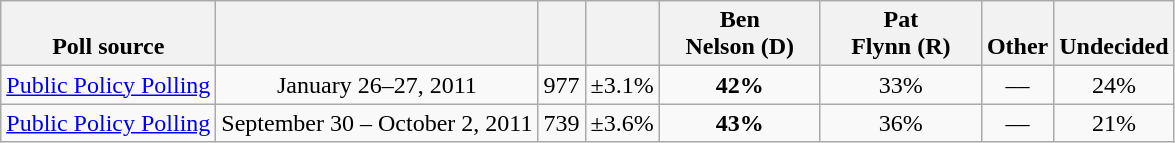<table class="wikitable" style="text-align:center">
<tr valign=bottom>
<th>Poll source</th>
<th></th>
<th></th>
<th></th>
<th style="width:100px;">Ben<br>Nelson (D)</th>
<th style="width:100px;">Pat<br>Flynn (R)</th>
<th>Other</th>
<th>Undecided</th>
</tr>
<tr>
<td align=left><a href='#'>Public Policy Polling</a></td>
<td>January 26–27, 2011</td>
<td>977</td>
<td>±3.1%</td>
<td><strong>42%</strong></td>
<td>33%</td>
<td>––</td>
<td>24%</td>
</tr>
<tr>
<td align=left><a href='#'>Public Policy Polling</a></td>
<td>September 30 – October 2, 2011</td>
<td>739</td>
<td>±3.6%</td>
<td><strong>43%</strong></td>
<td>36%</td>
<td>––</td>
<td>21%</td>
</tr>
</table>
